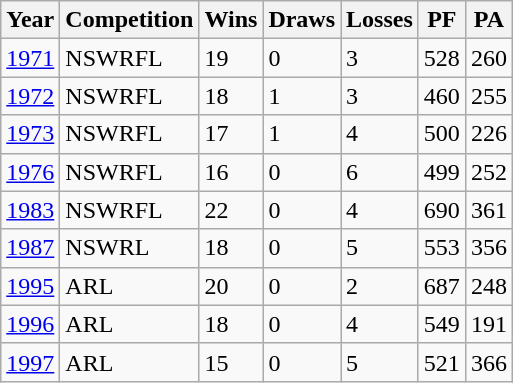<table class="wikitable" style="text-align:left;">
<tr>
<th>Year</th>
<th>Competition</th>
<th>Wins</th>
<th>Draws</th>
<th>Losses</th>
<th>PF</th>
<th>PA</th>
</tr>
<tr>
<td><a href='#'>1971</a></td>
<td>NSWRFL</td>
<td>19</td>
<td>0</td>
<td>3</td>
<td>528</td>
<td>260</td>
</tr>
<tr>
<td><a href='#'>1972</a></td>
<td>NSWRFL</td>
<td>18</td>
<td>1</td>
<td>3</td>
<td>460</td>
<td>255</td>
</tr>
<tr>
<td><a href='#'>1973</a></td>
<td>NSWRFL</td>
<td>17</td>
<td>1</td>
<td>4</td>
<td>500</td>
<td>226</td>
</tr>
<tr>
<td><a href='#'>1976</a></td>
<td>NSWRFL</td>
<td>16</td>
<td>0</td>
<td>6</td>
<td>499</td>
<td>252</td>
</tr>
<tr>
<td><a href='#'>1983</a></td>
<td>NSWRFL</td>
<td>22</td>
<td>0</td>
<td>4</td>
<td>690</td>
<td>361</td>
</tr>
<tr>
<td><a href='#'>1987</a></td>
<td>NSWRL</td>
<td>18</td>
<td>0</td>
<td>5</td>
<td>553</td>
<td>356</td>
</tr>
<tr>
<td><a href='#'>1995</a></td>
<td>ARL</td>
<td>20</td>
<td>0</td>
<td>2</td>
<td>687</td>
<td>248</td>
</tr>
<tr>
<td><a href='#'>1996</a></td>
<td>ARL</td>
<td>18</td>
<td>0</td>
<td>4</td>
<td>549</td>
<td>191</td>
</tr>
<tr>
<td><a href='#'>1997</a></td>
<td>ARL</td>
<td>15</td>
<td>0</td>
<td>5</td>
<td>521</td>
<td>366</td>
</tr>
</table>
